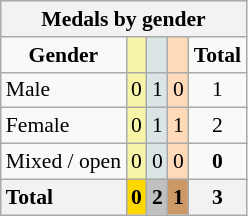<table class="wikitable" style="text-align:center;font-size:90%">
<tr style="background:#efefef;">
<th colspan=7>Medals by gender</th>
</tr>
<tr>
<td><strong>Gender</strong></td>
<td bgcolor=#f7f6a8></td>
<td bgcolor=#dce5e5></td>
<td bgcolor=#ffdab9></td>
<td><strong>Total</strong></td>
</tr>
<tr>
<td style="text-align:left;">Male</td>
<td style="background:#F7F6A8;">0</td>
<td style="background:#DCE5E5;">1</td>
<td style="background:#FFDAB9;">0</td>
<td>1</td>
</tr>
<tr>
<td style="text-align:left;">Female</td>
<td style="background:#F7F6A8;">0</td>
<td style="background:#DCE5E5;">1</td>
<td style="background:#FFDAB9;">1</td>
<td>2</td>
</tr>
<tr>
<td style="text-align:left;">Mixed / open</td>
<td style="background:#F7F6A8;">0</td>
<td style="background:#DCE5E5;">0</td>
<td style="background:#FFDAB9;">0</td>
<td><strong>0</strong></td>
</tr>
<tr>
<th style="text-align:left;">Total</th>
<th style="background:gold;">0</th>
<th style="background:silver;">2</th>
<th style="background:#c96;">1</th>
<th>3</th>
</tr>
</table>
